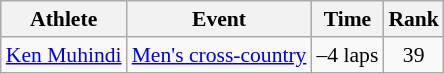<table class=wikitable style="font-size:90%; text-align:center">
<tr>
<th>Athlete</th>
<th>Event</th>
<th>Time</th>
<th>Rank</th>
</tr>
<tr>
<td align=left><a href='#'>Ken Muhindi</a></td>
<td align=left><a href='#'>Men's cross-country</a></td>
<td>–4 laps</td>
<td>39</td>
</tr>
</table>
